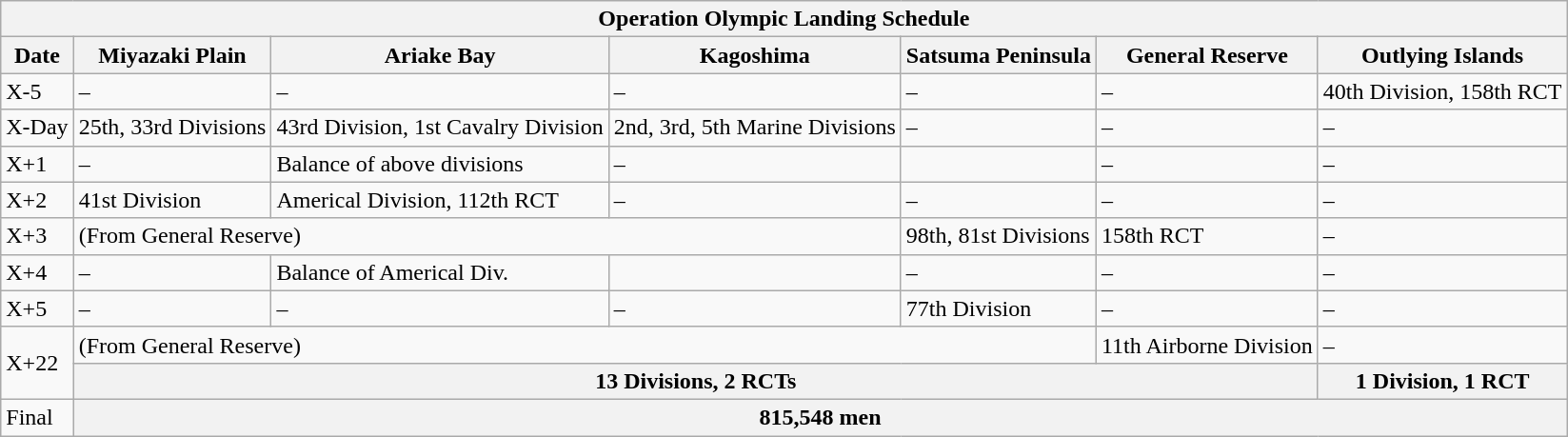<table class="wikitable">
<tr>
<th colspan="7">Operation Olympic Landing Schedule</th>
</tr>
<tr>
<th>Date</th>
<th>Miyazaki Plain</th>
<th>Ariake Bay</th>
<th>Kagoshima</th>
<th>Satsuma Peninsula</th>
<th>General Reserve</th>
<th>Outlying Islands</th>
</tr>
<tr>
<td>X-5</td>
<td>–</td>
<td>–</td>
<td>–</td>
<td>–</td>
<td>–</td>
<td>40th Division, 158th RCT</td>
</tr>
<tr>
<td>X-Day</td>
<td>25th, 33rd Divisions</td>
<td>43rd Division, 1st Cavalry Division</td>
<td>2nd, 3rd, 5th Marine Divisions</td>
<td>–</td>
<td>–</td>
<td>–</td>
</tr>
<tr>
<td>X+1</td>
<td>–</td>
<td>Balance of above divisions</td>
<td>–</td>
<td></td>
<td>–</td>
<td>–</td>
</tr>
<tr>
<td>X+2</td>
<td>41st Division</td>
<td>Americal Division, 112th RCT</td>
<td>–</td>
<td>–</td>
<td>–</td>
<td>–</td>
</tr>
<tr>
<td>X+3</td>
<td colspan="3">(From General Reserve)</td>
<td>98th, 81st Divisions</td>
<td>158th RCT</td>
<td>–</td>
</tr>
<tr>
<td>X+4</td>
<td>–</td>
<td>Balance of Americal Div.</td>
<td></td>
<td>–</td>
<td>–</td>
<td>–</td>
</tr>
<tr>
<td>X+5</td>
<td>–</td>
<td>–</td>
<td>–</td>
<td>77th Division</td>
<td>–</td>
<td>–</td>
</tr>
<tr>
<td rowspan="2">X+22</td>
<td colspan="4">(From General Reserve)</td>
<td>11th Airborne Division</td>
<td>–</td>
</tr>
<tr>
<th colspan="5">13 Divisions, 2 RCTs</th>
<th>1 Division, 1 RCT</th>
</tr>
<tr>
<td>Final</td>
<th colspan="6">815,548 men</th>
</tr>
</table>
